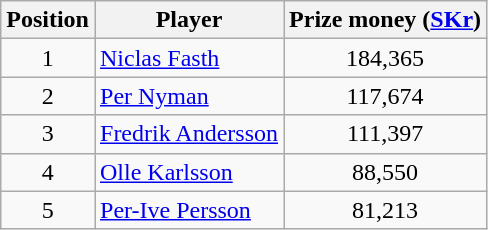<table class="wikitable">
<tr>
<th>Position</th>
<th>Player</th>
<th>Prize money (<a href='#'>SKr</a>)</th>
</tr>
<tr>
<td align=center>1</td>
<td> <a href='#'>Niclas Fasth</a></td>
<td align=center>184,365</td>
</tr>
<tr>
<td align=center>2</td>
<td> <a href='#'>Per Nyman</a></td>
<td align=center>117,674</td>
</tr>
<tr>
<td align=center>3</td>
<td> <a href='#'>Fredrik Andersson</a></td>
<td align=center>111,397</td>
</tr>
<tr>
<td align=center>4</td>
<td> <a href='#'>Olle Karlsson</a></td>
<td align=center>88,550</td>
</tr>
<tr>
<td align=center>5</td>
<td> <a href='#'>Per-Ive Persson</a></td>
<td align=center>81,213</td>
</tr>
</table>
